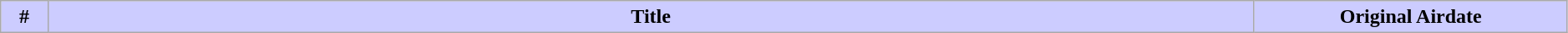<table class="wikitable" style="width:99%;">
<tr>
<th style="background:#ccf; width:3%;">#</th>
<th style="background: #CCF">Title</th>
<th style="background:#ccf; width:20%;">Original Airdate<br>
























</th>
</tr>
</table>
